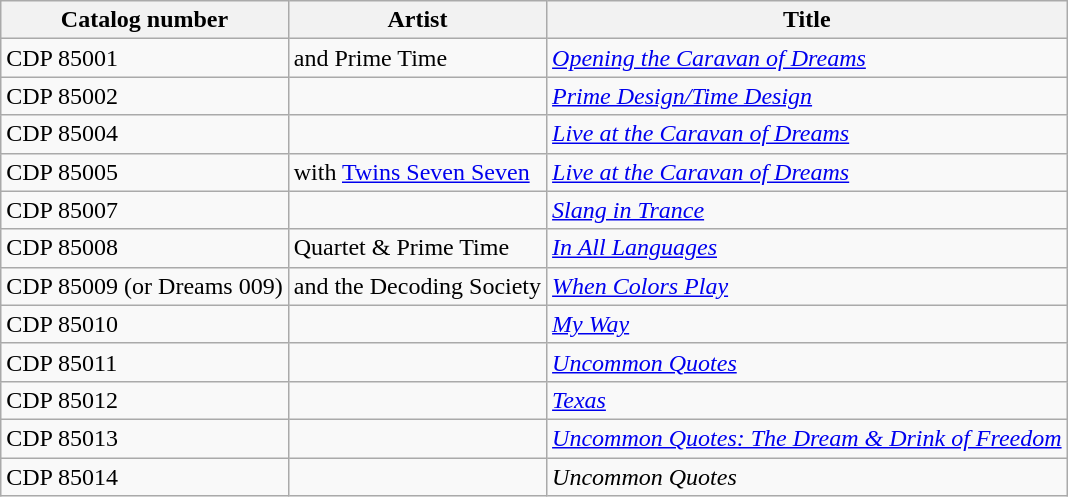<table align="center" | class="wikitable sortable" | bgcolor="#CCCCCC">
<tr>
<th>Catalog number</th>
<th>Artist</th>
<th>Title</th>
</tr>
<tr>
<td>CDP 85001</td>
<td> and Prime Time</td>
<td><em><a href='#'>Opening the Caravan of Dreams</a></em></td>
</tr>
<tr>
<td>CDP 85002</td>
<td></td>
<td><em><a href='#'>Prime Design/Time Design</a></em></td>
</tr>
<tr>
<td>CDP 85004</td>
<td></td>
<td><em><a href='#'>Live at the Caravan of Dreams</a></em></td>
</tr>
<tr>
<td>CDP 85005</td>
<td> with <a href='#'>Twins Seven Seven</a></td>
<td><em><a href='#'>Live at the Caravan of Dreams</a></em></td>
</tr>
<tr>
<td>CDP 85007</td>
<td></td>
<td><em><a href='#'>Slang in Trance</a></em></td>
</tr>
<tr>
<td>CDP 85008</td>
<td> Quartet & Prime Time</td>
<td><em><a href='#'>In All Languages</a></em></td>
</tr>
<tr>
<td>CDP 85009 (or Dreams 009)</td>
<td> and the Decoding Society</td>
<td><em><a href='#'>When Colors Play</a></em></td>
</tr>
<tr>
<td>CDP 85010</td>
<td></td>
<td><em><a href='#'>My Way</a></em></td>
</tr>
<tr>
<td>CDP 85011</td>
<td></td>
<td><em><a href='#'>Uncommon Quotes</a></em></td>
</tr>
<tr>
<td>CDP 85012</td>
<td></td>
<td><em><a href='#'>Texas</a></em></td>
</tr>
<tr>
<td>CDP 85013</td>
<td></td>
<td><em><a href='#'>Uncommon Quotes: The Dream & Drink of Freedom</a></em></td>
</tr>
<tr>
<td>CDP 85014</td>
<td></td>
<td><em>Uncommon Quotes</em></td>
</tr>
</table>
